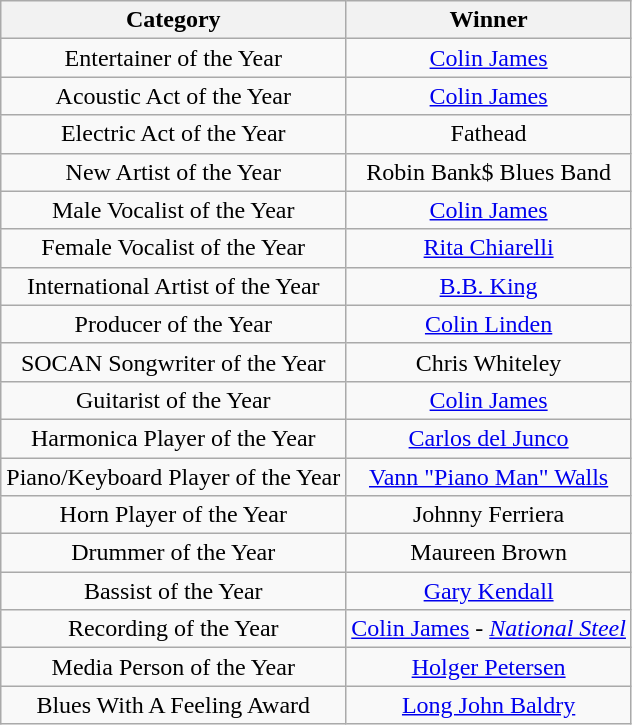<table class="wikitable sortable" style="text-align:center">
<tr>
<th>Category</th>
<th>Winner</th>
</tr>
<tr>
<td>Entertainer of the Year</td>
<td><a href='#'>Colin James</a></td>
</tr>
<tr>
<td>Acoustic Act of the Year</td>
<td><a href='#'>Colin James</a></td>
</tr>
<tr>
<td>Electric Act of the Year</td>
<td>Fathead</td>
</tr>
<tr>
<td>New Artist of the Year</td>
<td>Robin Bank$ Blues Band</td>
</tr>
<tr>
<td>Male Vocalist of the Year</td>
<td><a href='#'>Colin James</a></td>
</tr>
<tr>
<td>Female Vocalist of the Year</td>
<td><a href='#'>Rita Chiarelli</a></td>
</tr>
<tr>
<td>International Artist of the Year</td>
<td><a href='#'>B.B. King</a></td>
</tr>
<tr>
<td>Producer of the Year</td>
<td><a href='#'>Colin Linden</a></td>
</tr>
<tr>
<td>SOCAN Songwriter of the Year</td>
<td>Chris Whiteley</td>
</tr>
<tr>
<td>Guitarist of the Year</td>
<td><a href='#'>Colin James</a></td>
</tr>
<tr>
<td>Harmonica Player of the Year</td>
<td><a href='#'>Carlos del Junco</a></td>
</tr>
<tr>
<td>Piano/Keyboard Player of the Year</td>
<td><a href='#'>Vann "Piano Man" Walls</a></td>
</tr>
<tr>
<td>Horn Player of the Year</td>
<td>Johnny Ferriera</td>
</tr>
<tr>
<td>Drummer of the Year</td>
<td>Maureen Brown</td>
</tr>
<tr>
<td>Bassist of the Year</td>
<td><a href='#'>Gary Kendall</a></td>
</tr>
<tr>
<td>Recording of the Year</td>
<td><a href='#'>Colin James</a> - <em><a href='#'>National Steel</a></em></td>
</tr>
<tr>
<td>Media Person of the Year</td>
<td><a href='#'>Holger Petersen</a></td>
</tr>
<tr>
<td>Blues With A Feeling Award</td>
<td><a href='#'>Long John Baldry</a></td>
</tr>
</table>
